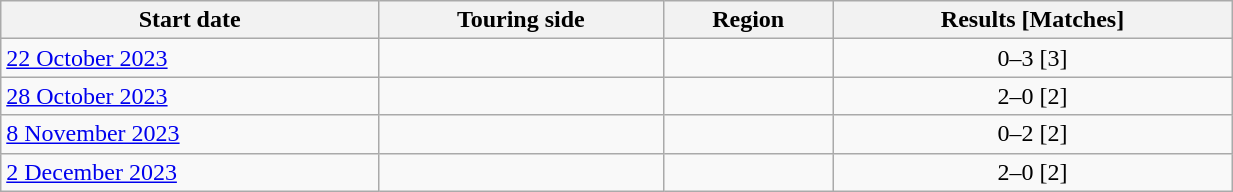<table class="wikitable unsortable" style="white-space:nowrap" width=65%>
<tr>
<th style="text-align:center;">Start date</th>
<th style="text-align:center;">Touring side</th>
<th style="text-align:center;">Region</th>
<th style="text-align:center;">Results [Matches]</th>
</tr>
<tr>
<td><a href='#'>22 October 2023</a></td>
<td></td>
<td></td>
<td style="text-align:center;">0–3 [3]</td>
</tr>
<tr>
<td><a href='#'>28 October 2023</a></td>
<td></td>
<td></td>
<td style="text-align:center;">2–0 [2]</td>
</tr>
<tr>
<td><a href='#'>8 November 2023</a></td>
<td></td>
<td></td>
<td style="text-align:center;">0–2 [2]</td>
</tr>
<tr>
<td><a href='#'>2 December 2023</a></td>
<td></td>
<td></td>
<td style="text-align:center;">2–0 [2]</td>
</tr>
</table>
